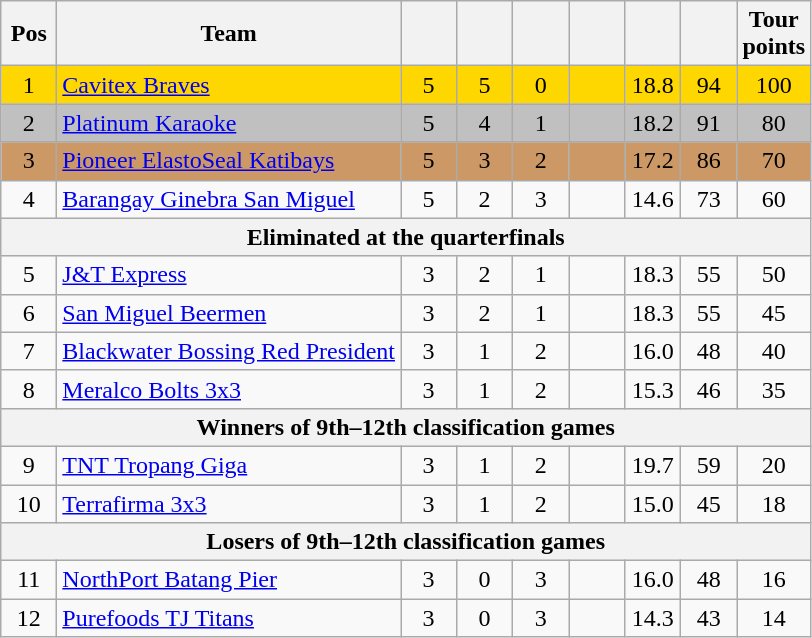<table class="wikitable" style="text-align:center">
<tr>
<th width=30>Pos</th>
<th width=180>Team</th>
<th width=30></th>
<th width=30></th>
<th width=30></th>
<th width=30></th>
<th width=30></th>
<th width=30></th>
<th width=30>Tour points</th>
</tr>
<tr bgcolor=gold>
<td>1</td>
<td align=left><a href='#'>Cavitex Braves</a></td>
<td>5</td>
<td>5</td>
<td>0</td>
<td></td>
<td>18.8</td>
<td>94</td>
<td>100</td>
</tr>
<tr bgcolor=silver>
<td>2</td>
<td align=left><a href='#'>Platinum Karaoke</a></td>
<td>5</td>
<td>4</td>
<td>1</td>
<td></td>
<td>18.2</td>
<td>91</td>
<td>80</td>
</tr>
<tr bgcolor=cc9966>
<td>3</td>
<td align=left><a href='#'>Pioneer ElastoSeal Katibays</a></td>
<td>5</td>
<td>3</td>
<td>2</td>
<td></td>
<td>17.2</td>
<td>86</td>
<td>70</td>
</tr>
<tr>
<td>4</td>
<td align=left><a href='#'>Barangay Ginebra San Miguel</a></td>
<td>5</td>
<td>2</td>
<td>3</td>
<td></td>
<td>14.6</td>
<td>73</td>
<td>60</td>
</tr>
<tr>
<th colspan=9>Eliminated at the quarterfinals</th>
</tr>
<tr>
<td>5</td>
<td align=left><a href='#'>J&T Express</a></td>
<td>3</td>
<td>2</td>
<td>1</td>
<td></td>
<td>18.3</td>
<td>55</td>
<td>50</td>
</tr>
<tr>
<td>6</td>
<td align=left><a href='#'>San Miguel Beermen</a></td>
<td>3</td>
<td>2</td>
<td>1</td>
<td></td>
<td>18.3</td>
<td>55</td>
<td>45</td>
</tr>
<tr>
<td>7</td>
<td align=left nowrap><a href='#'>Blackwater Bossing Red President</a></td>
<td>3</td>
<td>1</td>
<td>2</td>
<td></td>
<td>16.0</td>
<td>48</td>
<td>40</td>
</tr>
<tr>
<td>8</td>
<td align=left><a href='#'>Meralco Bolts 3x3</a></td>
<td>3</td>
<td>1</td>
<td>2</td>
<td></td>
<td>15.3</td>
<td>46</td>
<td>35</td>
</tr>
<tr>
<th colspan=9>Winners of 9th–12th classification games</th>
</tr>
<tr>
<td>9</td>
<td align=left><a href='#'>TNT Tropang Giga</a></td>
<td>3</td>
<td>1</td>
<td>2</td>
<td></td>
<td>19.7</td>
<td>59</td>
<td>20</td>
</tr>
<tr>
<td>10</td>
<td align=left><a href='#'>Terrafirma 3x3</a></td>
<td>3</td>
<td>1</td>
<td>2</td>
<td></td>
<td>15.0</td>
<td>45</td>
<td>18</td>
</tr>
<tr>
<th colspan=9>Losers of 9th–12th classification games</th>
</tr>
<tr>
<td>11</td>
<td align=left><a href='#'>NorthPort Batang Pier</a></td>
<td>3</td>
<td>0</td>
<td>3</td>
<td></td>
<td>16.0</td>
<td>48</td>
<td>16</td>
</tr>
<tr>
<td>12</td>
<td align=left><a href='#'>Purefoods TJ Titans</a></td>
<td>3</td>
<td>0</td>
<td>3</td>
<td></td>
<td>14.3</td>
<td>43</td>
<td>14</td>
</tr>
</table>
